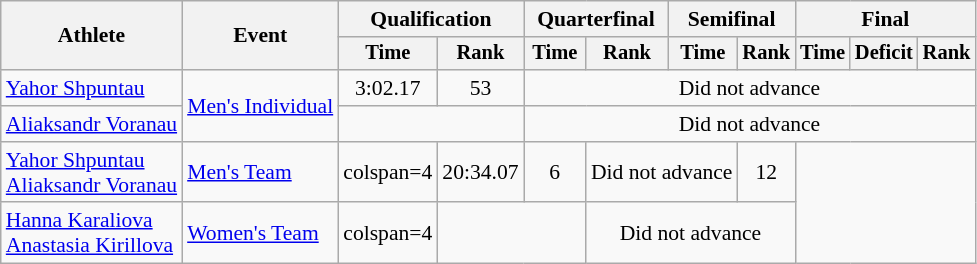<table class=wikitable style=font-size:90%;text-align:center>
<tr>
<th rowspan=2>Athlete</th>
<th rowspan=2>Event</th>
<th colspan=2>Qualification</th>
<th colspan=2>Quarterfinal</th>
<th colspan=2>Semifinal</th>
<th colspan=3>Final</th>
</tr>
<tr style=font-size:95%>
<th>Time</th>
<th>Rank</th>
<th>Time</th>
<th>Rank</th>
<th>Time</th>
<th>Rank</th>
<th>Time</th>
<th>Deficit</th>
<th>Rank</th>
</tr>
<tr>
<td align=left><a href='#'>Yahor Shpuntau</a></td>
<td align=left rowspan=2><a href='#'>Men's Individual</a></td>
<td>3:02.17</td>
<td>53</td>
<td colspan=7>Did not advance</td>
</tr>
<tr>
<td align=left><a href='#'>Aliaksandr Voranau</a></td>
<td colspan=2></td>
<td colspan=7>Did not advance</td>
</tr>
<tr>
<td align=left><a href='#'>Yahor Shpuntau</a><br><a href='#'>Aliaksandr Voranau</a></td>
<td align=left><a href='#'>Men's Team</a></td>
<td>colspan=4 </td>
<td>20:34.07</td>
<td>6</td>
<td colspan=2>Did not advance</td>
<td>12</td>
</tr>
<tr>
<td align=left><a href='#'>Hanna Karaliova</a><br><a href='#'>Anastasia Kirillova</a></td>
<td align=left><a href='#'>Women's Team</a></td>
<td>colspan=4 </td>
<td colspan=2></td>
<td colspan=3>Did not advance</td>
</tr>
</table>
